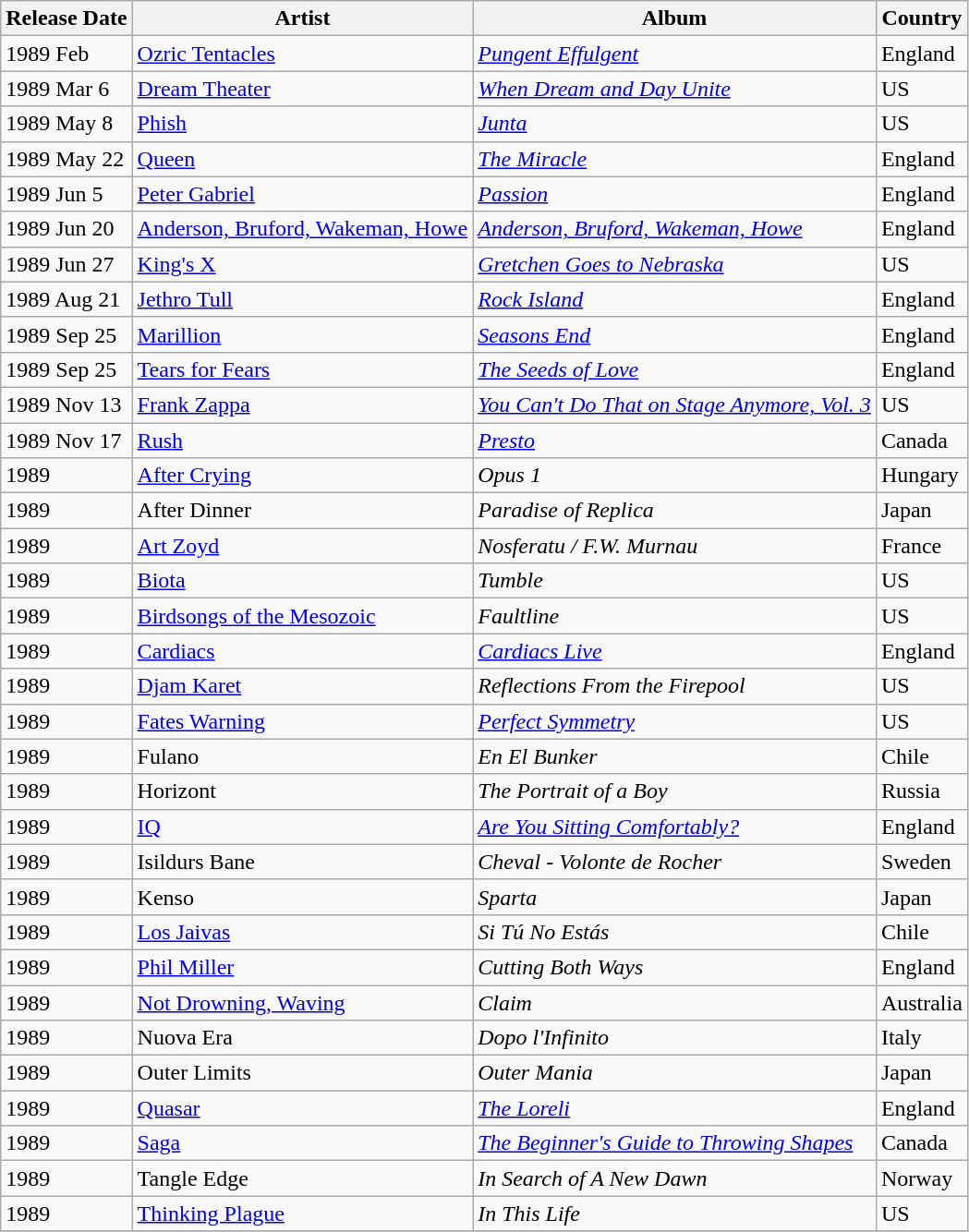<table class="wikitable">
<tr>
<th align=center>Release Date</th>
<th align=center>Artist</th>
<th align=center>Album</th>
<th align=center>Country</th>
</tr>
<tr>
<td>1989 Feb</td>
<td><a href='#'>Ozric Tentacles</a></td>
<td><em><a href='#'>Pungent Effulgent</a></em></td>
<td>England</td>
</tr>
<tr>
<td>1989 Mar 6</td>
<td><a href='#'>Dream Theater</a></td>
<td><em><a href='#'>When Dream and Day Unite</a></em></td>
<td>US</td>
</tr>
<tr>
<td>1989 May 8</td>
<td><a href='#'>Phish</a></td>
<td><em><a href='#'>Junta</a></em></td>
<td>US</td>
</tr>
<tr>
<td>1989 May 22</td>
<td><a href='#'>Queen</a></td>
<td><em><a href='#'>The Miracle</a></em></td>
<td>England</td>
</tr>
<tr>
<td>1989 Jun 5</td>
<td><a href='#'>Peter Gabriel</a></td>
<td><em><a href='#'>Passion</a></em></td>
<td>England</td>
</tr>
<tr>
<td>1989 Jun 20</td>
<td><a href='#'>Anderson, Bruford, Wakeman, Howe</a></td>
<td><em><a href='#'>Anderson, Bruford, Wakeman, Howe</a></em></td>
<td>England</td>
</tr>
<tr>
<td>1989 Jun 27</td>
<td><a href='#'>King's X</a></td>
<td><em><a href='#'>Gretchen Goes to Nebraska</a></em></td>
<td>US</td>
</tr>
<tr>
<td>1989 Aug 21</td>
<td><a href='#'>Jethro Tull</a></td>
<td><em><a href='#'>Rock Island</a></em></td>
<td>England</td>
</tr>
<tr>
<td>1989 Sep 25</td>
<td><a href='#'>Marillion</a></td>
<td><em><a href='#'>Seasons End</a></em></td>
<td>England</td>
</tr>
<tr>
<td>1989 Sep 25</td>
<td><a href='#'>Tears for Fears</a></td>
<td><em><a href='#'>The Seeds of Love</a></em></td>
<td>England</td>
</tr>
<tr>
<td>1989 Nov 13</td>
<td><a href='#'>Frank Zappa</a></td>
<td><em><a href='#'>You Can't Do That on Stage Anymore, Vol. 3</a></em></td>
<td>US</td>
</tr>
<tr>
<td>1989 Nov 17</td>
<td><a href='#'>Rush</a></td>
<td><em><a href='#'>Presto</a></em></td>
<td>Canada</td>
</tr>
<tr>
<td>1989</td>
<td><a href='#'>After Crying</a></td>
<td><em>Opus 1</em></td>
<td>Hungary</td>
</tr>
<tr>
<td>1989</td>
<td>After Dinner</td>
<td><em>Paradise of Replica</em></td>
<td>Japan</td>
</tr>
<tr>
<td>1989</td>
<td><a href='#'>Art Zoyd</a></td>
<td><em>Nosferatu / F.W. Murnau</em></td>
<td>France</td>
</tr>
<tr>
<td>1989</td>
<td><a href='#'>Biota</a></td>
<td><em>Tumble</em></td>
<td>US</td>
</tr>
<tr>
<td>1989</td>
<td><a href='#'>Birdsongs of the Mesozoic</a></td>
<td><em>Faultline</em></td>
<td>US</td>
</tr>
<tr>
<td>1989</td>
<td><a href='#'>Cardiacs</a></td>
<td><em><a href='#'>Cardiacs Live</a></em></td>
<td>England</td>
</tr>
<tr>
<td>1989</td>
<td><a href='#'>Djam Karet</a></td>
<td><em>Reflections From the Firepool</em></td>
<td>US</td>
</tr>
<tr>
<td>1989</td>
<td><a href='#'>Fates Warning</a></td>
<td><em><a href='#'>Perfect Symmetry</a></em></td>
<td>US</td>
</tr>
<tr>
<td>1989</td>
<td>Fulano</td>
<td><em>En El Bunker</em></td>
<td>Chile</td>
</tr>
<tr>
<td>1989</td>
<td>Horizont</td>
<td><em>The Portrait of a Boy</em></td>
<td>Russia</td>
</tr>
<tr>
<td>1989</td>
<td><a href='#'>IQ</a></td>
<td><em><a href='#'>Are You Sitting Comfortably?</a></em></td>
<td>England</td>
</tr>
<tr>
<td>1989</td>
<td>Isildurs Bane</td>
<td><em>Cheval - Volonte de Rocher</em></td>
<td>Sweden</td>
</tr>
<tr>
<td>1989</td>
<td>Kenso</td>
<td><em>Sparta</em></td>
<td>Japan</td>
</tr>
<tr>
<td>1989</td>
<td><a href='#'>Los Jaivas</a></td>
<td><em>Si Tú No Estás</em></td>
<td>Chile</td>
</tr>
<tr>
<td>1989</td>
<td><a href='#'>Phil Miller</a></td>
<td><em>Cutting Both Ways</em></td>
<td>England</td>
</tr>
<tr>
<td>1989</td>
<td><a href='#'>Not Drowning, Waving</a></td>
<td><em>Claim</em></td>
<td>Australia</td>
</tr>
<tr>
<td>1989</td>
<td>Nuova Era</td>
<td><em>Dopo l'Infinito</em></td>
<td>Italy</td>
</tr>
<tr>
<td>1989</td>
<td>Outer Limits</td>
<td><em>Outer Mania</em></td>
<td>Japan</td>
</tr>
<tr>
<td>1989</td>
<td><a href='#'>Quasar</a></td>
<td><em><a href='#'>The Loreli</a></em></td>
<td>England</td>
</tr>
<tr>
<td>1989</td>
<td><a href='#'>Saga</a></td>
<td><em><a href='#'>The Beginner's Guide to Throwing Shapes</a></em></td>
<td>Canada</td>
</tr>
<tr>
<td>1989</td>
<td>Tangle Edge</td>
<td><em>In Search of A New Dawn</em></td>
<td>Norway</td>
</tr>
<tr>
<td>1989</td>
<td><a href='#'>Thinking Plague</a></td>
<td><em>In This Life</em></td>
<td>US</td>
</tr>
<tr>
</tr>
</table>
